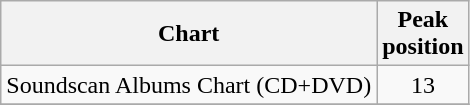<table class="wikitable sortable">
<tr>
<th>Chart</th>
<th>Peak<br> position</th>
</tr>
<tr>
<td>Soundscan Albums Chart (CD+DVD)</td>
<td align="center">13</td>
</tr>
<tr>
</tr>
</table>
